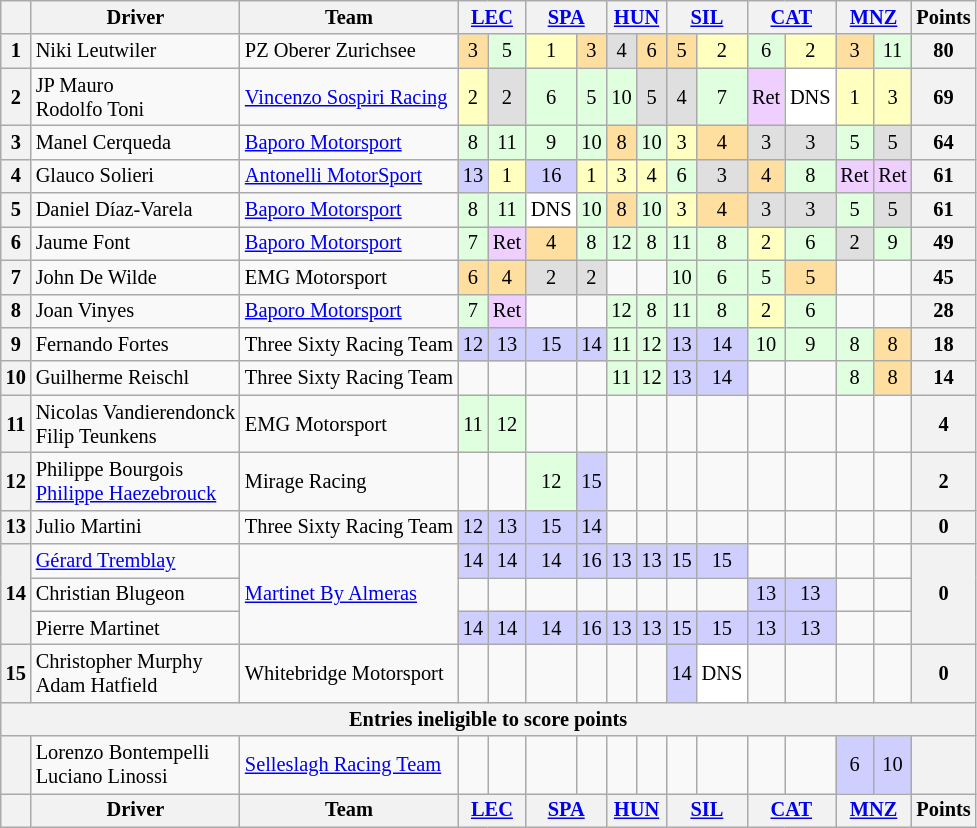<table class="wikitable" style="font-size:85%; text-align:center">
<tr>
<th valign="middle"></th>
<th valign="middle">Driver</th>
<th>Team</th>
<th colspan="2"><a href='#'>LEC</a><br></th>
<th colspan="2"><a href='#'>SPA</a><br></th>
<th colspan="2"><a href='#'>HUN</a><br></th>
<th colspan="2"><a href='#'>SIL</a><br></th>
<th colspan="2"><a href='#'>CAT</a><br></th>
<th colspan="2"><a href='#'>MNZ</a><br></th>
<th valign="middle">Points</th>
</tr>
<tr>
<th>1</th>
<td align=left> Niki Leutwiler</td>
<td align=left> PZ Oberer Zurichsee</td>
<td style="background:#ffdf9f;">3</td>
<td style="background:#dfffdf;">5</td>
<td style="background:#ffffbf;">1</td>
<td style="background:#ffdf9f;">3</td>
<td style="background:#dfdfdf;">4</td>
<td style="background:#ffdf9f;">6</td>
<td style="background:#ffdf9f;">5</td>
<td style="background:#ffffbf;">2</td>
<td style="background:#dfffdf;">6</td>
<td style="background:#ffffbf;">2</td>
<td style="background:#ffdf9f;">3</td>
<td style="background:#dfffdf;">11</td>
<th>80</th>
</tr>
<tr>
<th>2</th>
<td align=left> JP Mauro<br> Rodolfo Toni</td>
<td align=left> <a href='#'>Vincenzo Sospiri Racing</a></td>
<td style="background:#ffffbf;">2</td>
<td style="background:#dfdfdf;">2</td>
<td style="background:#dfffdf;">6</td>
<td style="background:#dfffdf;">5</td>
<td style="background:#dfffdf;">10</td>
<td style="background:#dfdfdf;">5</td>
<td style="background:#dfdfdf;">4</td>
<td style="background:#dfffdf;">7</td>
<td style="background:#efcfff;">Ret</td>
<td style="background:#ffffff;">DNS</td>
<td style="background:#ffffbf;">1</td>
<td style="background:#ffffbf;">3</td>
<th>69</th>
</tr>
<tr>
<th>3</th>
<td align=left> Manel Cerqueda</td>
<td align=left> <a href='#'>Baporo Motorsport</a></td>
<td style="background:#dfffdf;">8</td>
<td style="background:#dfffdf;">11</td>
<td style="background:#dfffdf;">9</td>
<td style="background:#dfffdf;">10</td>
<td style="background:#ffdf9f;">8</td>
<td style="background:#dfffdf;">10</td>
<td style="background:#ffffbf;">3</td>
<td style="background:#ffdf9f;">4</td>
<td style="background:#dfdfdf;">3</td>
<td style="background:#dfdfdf;">3</td>
<td style="background:#dfffdf;">5</td>
<td style="background:#dfdfdf;">5</td>
<th>64</th>
</tr>
<tr>
<th>4</th>
<td align=left> Glauco Solieri</td>
<td align=left> <a href='#'>Antonelli MotorSport</a></td>
<td style="background:#cfcfff;">13</td>
<td style="background:#ffffbf;">1</td>
<td style="background:#cfcfff;">16</td>
<td style="background:#ffffbf;">1</td>
<td style="background:#ffffbf;">3</td>
<td style="background:#ffffbf;">4</td>
<td style="background:#dfffdf;">6</td>
<td style="background:#dfdfdf;">3</td>
<td style="background:#ffdf9f;">4</td>
<td style="background:#dfffdf;">8</td>
<td style="background:#efcfff;">Ret</td>
<td style="background:#efcfff;">Ret</td>
<th>61</th>
</tr>
<tr>
<th>5</th>
<td align=left> Daniel Díaz-Varela</td>
<td align=left> <a href='#'>Baporo Motorsport</a></td>
<td style="background:#dfffdf;">8</td>
<td style="background:#dfffdf;">11</td>
<td style="background:#ffffff;">DNS</td>
<td style="background:#dfffdf;">10</td>
<td style="background:#ffdf9f;">8</td>
<td style="background:#dfffdf;">10</td>
<td style="background:#ffffbf;">3</td>
<td style="background:#ffdf9f;">4</td>
<td style="background:#dfdfdf;">3</td>
<td style="background:#dfdfdf;">3</td>
<td style="background:#dfffdf;">5</td>
<td style="background:#dfdfdf;">5</td>
<th>61</th>
</tr>
<tr>
<th>6</th>
<td align=left> Jaume Font</td>
<td align=left> <a href='#'>Baporo Motorsport</a></td>
<td style="background:#dfffdf;">7</td>
<td style="background:#efcfff;">Ret</td>
<td style="background:#ffdf9f;">4</td>
<td style="background:#dfffdf;">8</td>
<td style="background:#dfffdf;">12</td>
<td style="background:#dfffdf;">8</td>
<td style="background:#dfffdf;">11</td>
<td style="background:#dfffdf;">8</td>
<td style="background:#ffffbf;">2</td>
<td style="background:#dfffdf;">6</td>
<td style="background:#dfdfdf;">2</td>
<td style="background:#dfffdf;">9</td>
<th>49</th>
</tr>
<tr>
<th>7</th>
<td align=left> John De Wilde</td>
<td align=left> EMG Motorsport</td>
<td style="background:#ffdf9f;">6</td>
<td style="background:#ffdf9f;">4</td>
<td style="background:#dfdfdf;">2</td>
<td style="background:#dfdfdf;">2</td>
<td></td>
<td></td>
<td style="background:#dfffdf;">10</td>
<td style="background:#dfffdf;">6</td>
<td style="background:#dfffdf;">5</td>
<td style="background:#ffdf9f;">5</td>
<td></td>
<td></td>
<th>45</th>
</tr>
<tr>
<th>8</th>
<td align="left"> Joan Vinyes</td>
<td align="left"> <a href='#'>Baporo Motorsport</a></td>
<td style="background:#dfffdf;">7</td>
<td style="background:#efcfff;">Ret</td>
<td></td>
<td></td>
<td style="background:#dfffdf;">12</td>
<td style="background:#dfffdf;">8</td>
<td style="background:#dfffdf;">11</td>
<td style="background:#dfffdf;">8</td>
<td style="background:#ffffbf;">2</td>
<td style="background:#dfffdf;">6</td>
<td></td>
<td></td>
<th>28</th>
</tr>
<tr>
<th>9</th>
<td align="left"> Fernando Fortes</td>
<td align="left"> Three Sixty Racing Team</td>
<td style="background:#cfcfff;">12</td>
<td style="background:#cfcfff;">13</td>
<td style="background:#cfcfff;">15</td>
<td style="background:#cfcfff;">14</td>
<td style="background:#dfffdf;">11</td>
<td style="background:#dfffdf;">12</td>
<td style="background:#cfcfff;">13</td>
<td style="background:#cfcfff;">14</td>
<td style="background:#dfffdf;">10</td>
<td style="background:#dfffdf;">9</td>
<td style="background:#dfffdf;">8</td>
<td style="background:#ffdf9f;">8</td>
<th>18</th>
</tr>
<tr>
<th>10</th>
<td align="left"> Guilherme Reischl</td>
<td align="left"> Three Sixty Racing Team</td>
<td></td>
<td></td>
<td></td>
<td></td>
<td style="background:#dfffdf;">11</td>
<td style="background:#dfffdf;">12</td>
<td style="background:#cfcfff;">13</td>
<td style="background:#cfcfff;">14</td>
<td></td>
<td></td>
<td style="background:#dfffdf;">8</td>
<td style="background:#ffdf9f;">8</td>
<th>14</th>
</tr>
<tr>
<th>11</th>
<td align="left"> Nicolas Vandierendonck<br> Filip Teunkens</td>
<td align="left"> EMG Motorsport</td>
<td style="background:#dfffdf;">11</td>
<td style="background:#dfffdf;">12</td>
<td></td>
<td></td>
<td></td>
<td></td>
<td></td>
<td></td>
<td></td>
<td></td>
<td></td>
<td></td>
<th>4</th>
</tr>
<tr>
<th>12</th>
<td align="left"> Philippe Bourgois<br> <a href='#'>Philippe Haezebrouck</a></td>
<td align="left"> Mirage Racing</td>
<td></td>
<td></td>
<td style="background:#dfffdf;">12</td>
<td style="background:#cfcfff;">15</td>
<td></td>
<td></td>
<td></td>
<td></td>
<td></td>
<td></td>
<td></td>
<td></td>
<th>2</th>
</tr>
<tr>
<th>13</th>
<td align="left"> Julio Martini</td>
<td align="left"> Three Sixty Racing Team</td>
<td style="background:#cfcfff;">12</td>
<td style="background:#cfcfff;">13</td>
<td style="background:#cfcfff;">15</td>
<td style="background:#cfcfff;">14</td>
<td></td>
<td></td>
<td></td>
<td></td>
<td></td>
<td></td>
<td></td>
<td></td>
<th>0</th>
</tr>
<tr>
<th rowspan="3">14</th>
<td align="left"> <a href='#'>Gérard Tremblay</a></td>
<td rowspan="3" align="left"> <a href='#'>Martinet By Almeras</a></td>
<td style="background:#cfcfff;">14</td>
<td style="background:#cfcfff;">14</td>
<td style="background:#cfcfff;">14</td>
<td style="background:#cfcfff;">16</td>
<td style="background:#cfcfff;">13</td>
<td style="background:#cfcfff;">13</td>
<td style="background:#cfcfff;">15</td>
<td style="background:#cfcfff;">15</td>
<td></td>
<td></td>
<td></td>
<td></td>
<th rowspan="3">0</th>
</tr>
<tr>
<td align="left"> Christian Blugeon</td>
<td></td>
<td></td>
<td></td>
<td></td>
<td></td>
<td></td>
<td></td>
<td></td>
<td style="background:#cfcfff;">13</td>
<td style="background:#cfcfff;">13</td>
<td></td>
<td></td>
</tr>
<tr>
<td align="left"> Pierre Martinet</td>
<td style="background:#cfcfff;">14</td>
<td style="background:#cfcfff;">14</td>
<td style="background:#cfcfff;">14</td>
<td style="background:#cfcfff;">16</td>
<td style="background:#cfcfff;">13</td>
<td style="background:#cfcfff;">13</td>
<td style="background:#cfcfff;">15</td>
<td style="background:#cfcfff;">15</td>
<td style="background:#cfcfff;">13</td>
<td style="background:#cfcfff;">13</td>
<td></td>
<td></td>
</tr>
<tr>
<th>15</th>
<td align="left"> Christopher Murphy<br> Adam Hatfield</td>
<td align="left"> Whitebridge Motorsport</td>
<td></td>
<td></td>
<td></td>
<td></td>
<td></td>
<td></td>
<td style="background:#cfcfff;">14</td>
<td style="background:#ffffff;">DNS</td>
<td></td>
<td></td>
<td></td>
<td></td>
<th>0</th>
</tr>
<tr>
<th colspan="16">Entries ineligible to score points</th>
</tr>
<tr>
<th></th>
<td align="left"> Lorenzo Bontempelli<br> Luciano Linossi</td>
<td align="left"> <a href='#'>Selleslagh Racing Team</a></td>
<td></td>
<td></td>
<td></td>
<td></td>
<td></td>
<td></td>
<td></td>
<td></td>
<td></td>
<td></td>
<td style="background:#cfcfff;">6</td>
<td style="background:#cfcfff;">10</td>
<th></th>
</tr>
<tr>
<th valign="middle"></th>
<th valign="middle">Driver</th>
<th>Team</th>
<th colspan="2"><a href='#'>LEC</a><br></th>
<th colspan="2"><a href='#'>SPA</a><br></th>
<th colspan="2"><a href='#'>HUN</a><br></th>
<th colspan="2"><a href='#'>SIL</a><br></th>
<th colspan="2"><a href='#'>CAT</a><br></th>
<th colspan="2"><a href='#'>MNZ</a><br></th>
<th valign="middle">Points<br></th>
</tr>
</table>
